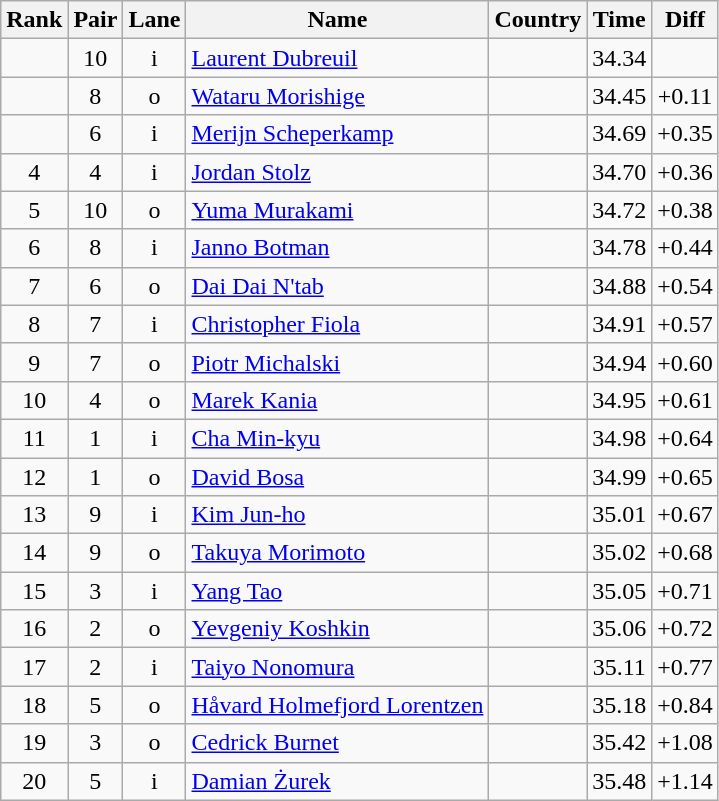<table class="wikitable sortable" style="text-align:center">
<tr>
<th>Rank</th>
<th>Pair</th>
<th>Lane</th>
<th>Name</th>
<th>Country</th>
<th>Time</th>
<th>Diff</th>
</tr>
<tr>
<td></td>
<td>10</td>
<td>i</td>
<td align=left><a href='#'>Laurent Dubreuil</a></td>
<td align=left></td>
<td>34.34</td>
<td></td>
</tr>
<tr>
<td></td>
<td>8</td>
<td>o</td>
<td align=left><a href='#'>Wataru Morishige</a></td>
<td align=left></td>
<td>34.45</td>
<td>+0.11</td>
</tr>
<tr>
<td></td>
<td>6</td>
<td>i</td>
<td align=left><a href='#'>Merijn Scheperkamp</a></td>
<td align=left></td>
<td>34.69</td>
<td>+0.35</td>
</tr>
<tr>
<td>4</td>
<td>4</td>
<td>i</td>
<td align=left><a href='#'>Jordan Stolz</a></td>
<td align=left></td>
<td>34.70</td>
<td>+0.36</td>
</tr>
<tr>
<td>5</td>
<td>10</td>
<td>o</td>
<td align=left><a href='#'>Yuma Murakami</a></td>
<td align=left></td>
<td>34.72</td>
<td>+0.38</td>
</tr>
<tr>
<td>6</td>
<td>8</td>
<td>i</td>
<td align=left><a href='#'>Janno Botman</a></td>
<td align=left></td>
<td>34.78</td>
<td>+0.44</td>
</tr>
<tr>
<td>7</td>
<td>6</td>
<td>o</td>
<td align=left><a href='#'>Dai Dai N'tab</a></td>
<td align=left></td>
<td>34.88</td>
<td>+0.54</td>
</tr>
<tr>
<td>8</td>
<td>7</td>
<td>i</td>
<td align=left><a href='#'>Christopher Fiola</a></td>
<td align=left></td>
<td>34.91</td>
<td>+0.57</td>
</tr>
<tr>
<td>9</td>
<td>7</td>
<td>o</td>
<td align=left><a href='#'>Piotr Michalski</a></td>
<td align=left></td>
<td>34.94</td>
<td>+0.60</td>
</tr>
<tr>
<td>10</td>
<td>4</td>
<td>o</td>
<td align=left><a href='#'>Marek Kania</a></td>
<td align=left></td>
<td>34.95</td>
<td>+0.61</td>
</tr>
<tr>
<td>11</td>
<td>1</td>
<td>i</td>
<td align=left><a href='#'>Cha Min-kyu</a></td>
<td align=left></td>
<td>34.98</td>
<td>+0.64</td>
</tr>
<tr>
<td>12</td>
<td>1</td>
<td>o</td>
<td align=left><a href='#'>David Bosa</a></td>
<td align=left></td>
<td>34.99</td>
<td>+0.65</td>
</tr>
<tr>
<td>13</td>
<td>9</td>
<td>i</td>
<td align=left><a href='#'>Kim Jun-ho</a></td>
<td align=left></td>
<td>35.01</td>
<td>+0.67</td>
</tr>
<tr>
<td>14</td>
<td>9</td>
<td>o</td>
<td align=left><a href='#'>Takuya Morimoto</a></td>
<td align=left></td>
<td>35.02</td>
<td>+0.68</td>
</tr>
<tr>
<td>15</td>
<td>3</td>
<td>i</td>
<td align=left><a href='#'>Yang Tao</a></td>
<td align=left></td>
<td>35.05</td>
<td>+0.71</td>
</tr>
<tr>
<td>16</td>
<td>2</td>
<td>o</td>
<td align=left><a href='#'>Yevgeniy Koshkin</a></td>
<td align=left></td>
<td>35.06</td>
<td>+0.72</td>
</tr>
<tr>
<td>17</td>
<td>2</td>
<td>i</td>
<td align=left><a href='#'>Taiyo Nonomura</a></td>
<td align=left></td>
<td>35.11</td>
<td>+0.77</td>
</tr>
<tr>
<td>18</td>
<td>5</td>
<td>o</td>
<td align=left><a href='#'>Håvard Holmefjord Lorentzen</a></td>
<td align=left></td>
<td>35.18</td>
<td>+0.84</td>
</tr>
<tr>
<td>19</td>
<td>3</td>
<td>o</td>
<td align=left><a href='#'>Cedrick Burnet</a></td>
<td align=left></td>
<td>35.42</td>
<td>+1.08</td>
</tr>
<tr>
<td>20</td>
<td>5</td>
<td>i</td>
<td align=left><a href='#'>Damian Żurek</a></td>
<td align=left></td>
<td>35.48</td>
<td>+1.14</td>
</tr>
</table>
